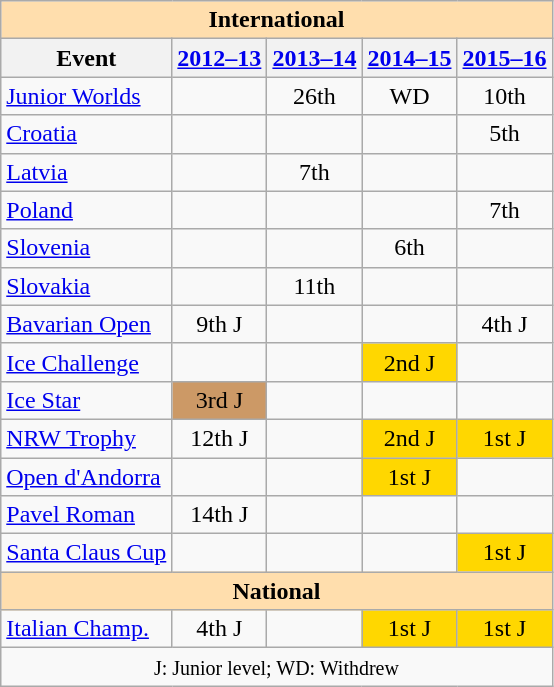<table class="wikitable" style="text-align:center">
<tr>
<th style="background-color: #ffdead; " colspan=5 align=center>International</th>
</tr>
<tr>
<th>Event</th>
<th><a href='#'>2012–13</a></th>
<th><a href='#'>2013–14</a></th>
<th><a href='#'>2014–15</a></th>
<th><a href='#'>2015–16</a></th>
</tr>
<tr>
<td align=left><a href='#'>Junior Worlds</a></td>
<td></td>
<td>26th</td>
<td>WD</td>
<td>10th</td>
</tr>
<tr>
<td align=left> <a href='#'>Croatia</a></td>
<td></td>
<td></td>
<td></td>
<td>5th</td>
</tr>
<tr>
<td align=left> <a href='#'>Latvia</a></td>
<td></td>
<td>7th</td>
<td></td>
<td></td>
</tr>
<tr>
<td align=left> <a href='#'>Poland</a></td>
<td></td>
<td></td>
<td></td>
<td>7th</td>
</tr>
<tr>
<td align=left> <a href='#'>Slovenia</a></td>
<td></td>
<td></td>
<td>6th</td>
<td></td>
</tr>
<tr>
<td align=left> <a href='#'>Slovakia</a></td>
<td></td>
<td>11th</td>
<td></td>
<td></td>
</tr>
<tr>
<td align=left><a href='#'>Bavarian Open</a></td>
<td>9th J</td>
<td></td>
<td></td>
<td>4th J</td>
</tr>
<tr>
<td align=left><a href='#'>Ice Challenge</a></td>
<td></td>
<td></td>
<td bgcolor=gold>2nd J</td>
<td></td>
</tr>
<tr>
<td align=left><a href='#'>Ice Star</a></td>
<td bgcolor=cc9966>3rd J</td>
<td></td>
<td></td>
<td></td>
</tr>
<tr>
<td align=left><a href='#'>NRW Trophy</a></td>
<td>12th J</td>
<td></td>
<td bgcolor=gold>2nd J</td>
<td bgcolor=gold>1st J</td>
</tr>
<tr>
<td align=left><a href='#'>Open d'Andorra</a></td>
<td></td>
<td></td>
<td bgcolor=gold>1st J</td>
<td></td>
</tr>
<tr>
<td align=left><a href='#'>Pavel Roman</a></td>
<td>14th J</td>
<td></td>
<td></td>
<td></td>
</tr>
<tr>
<td align=left><a href='#'>Santa Claus Cup</a></td>
<td></td>
<td></td>
<td></td>
<td bgcolor=gold>1st J</td>
</tr>
<tr>
<th style="background-color: #ffdead; " colspan=5 align=center>National</th>
</tr>
<tr>
<td align=left><a href='#'>Italian Champ.</a></td>
<td>4th J</td>
<td></td>
<td bgcolor=gold>1st J</td>
<td bgcolor=gold>1st J</td>
</tr>
<tr>
<td colspan=5 align=center><small> J: Junior level; WD: Withdrew </small></td>
</tr>
</table>
